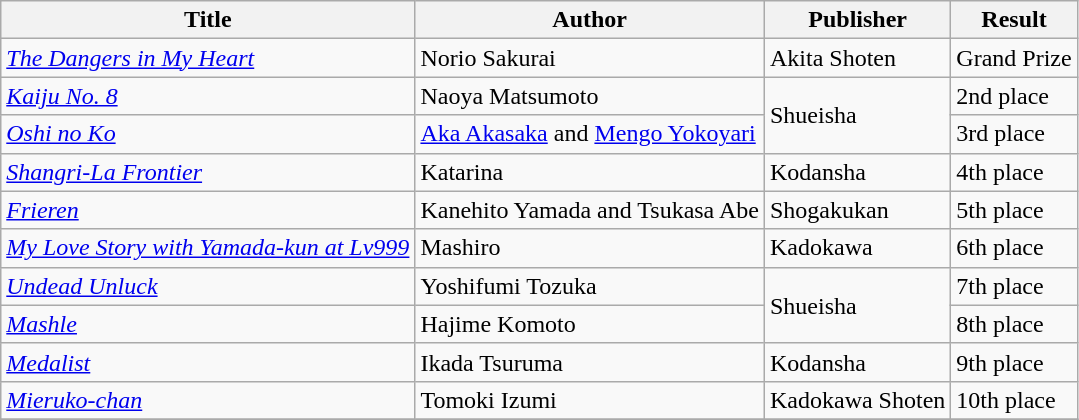<table class="wikitable">
<tr>
<th>Title</th>
<th>Author</th>
<th>Publisher</th>
<th>Result</th>
</tr>
<tr>
<td><em><a href='#'>The Dangers in My Heart</a></em></td>
<td>Norio Sakurai</td>
<td>Akita Shoten</td>
<td>Grand Prize</td>
</tr>
<tr>
<td><em><a href='#'>Kaiju No. 8</a></em></td>
<td>Naoya Matsumoto</td>
<td rowspan="2">Shueisha</td>
<td>2nd place</td>
</tr>
<tr>
<td><em><a href='#'>Oshi no Ko</a></em></td>
<td><a href='#'>Aka Akasaka</a> and <a href='#'>Mengo Yokoyari</a></td>
<td>3rd place</td>
</tr>
<tr>
<td><em><a href='#'>Shangri-La Frontier</a></em></td>
<td>Katarina</td>
<td>Kodansha</td>
<td>4th place</td>
</tr>
<tr>
<td><em><a href='#'>Frieren</a></em></td>
<td>Kanehito Yamada and Tsukasa Abe</td>
<td>Shogakukan</td>
<td>5th place</td>
</tr>
<tr>
<td><em><a href='#'>My Love Story with Yamada-kun at Lv999</a></em></td>
<td>Mashiro</td>
<td>Kadokawa</td>
<td>6th place</td>
</tr>
<tr>
<td><em><a href='#'>Undead Unluck</a></em></td>
<td>Yoshifumi Tozuka</td>
<td rowspan="2">Shueisha</td>
<td>7th place</td>
</tr>
<tr>
<td><em><a href='#'>Mashle</a></em></td>
<td>Hajime Komoto</td>
<td>8th place</td>
</tr>
<tr>
<td><em><a href='#'>Medalist</a></em></td>
<td>Ikada Tsuruma</td>
<td>Kodansha</td>
<td>9th place</td>
</tr>
<tr>
<td><em><a href='#'>Mieruko-chan</a></em></td>
<td>Tomoki Izumi</td>
<td>Kadokawa Shoten</td>
<td>10th place</td>
</tr>
<tr>
</tr>
</table>
